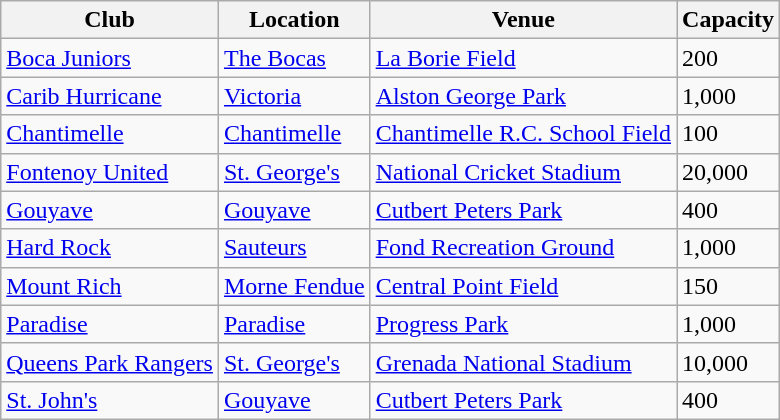<table class="wikitable sortable">
<tr>
<th>Club</th>
<th>Location</th>
<th>Venue</th>
<th>Capacity</th>
</tr>
<tr>
<td><a href='#'>Boca Juniors</a></td>
<td><a href='#'>The Bocas</a></td>
<td><a href='#'>La Borie Field</a></td>
<td>200</td>
</tr>
<tr>
<td><a href='#'>Carib Hurricane</a></td>
<td><a href='#'>Victoria</a></td>
<td><a href='#'>Alston George Park</a></td>
<td>1,000</td>
</tr>
<tr>
<td><a href='#'>Chantimelle</a></td>
<td><a href='#'>Chantimelle</a></td>
<td><a href='#'>Chantimelle R.C. School Field</a></td>
<td>100</td>
</tr>
<tr>
<td><a href='#'>Fontenoy United</a></td>
<td><a href='#'>St. George's</a></td>
<td><a href='#'>National Cricket Stadium</a></td>
<td>20,000</td>
</tr>
<tr>
<td><a href='#'>Gouyave</a></td>
<td><a href='#'>Gouyave</a></td>
<td><a href='#'>Cutbert Peters Park</a></td>
<td>400</td>
</tr>
<tr>
<td><a href='#'>Hard Rock</a></td>
<td><a href='#'>Sauteurs</a></td>
<td><a href='#'>Fond Recreation Ground</a></td>
<td>1,000</td>
</tr>
<tr>
<td><a href='#'>Mount Rich</a></td>
<td><a href='#'>Morne Fendue</a></td>
<td><a href='#'>Central Point Field</a></td>
<td>150</td>
</tr>
<tr>
<td><a href='#'>Paradise</a></td>
<td><a href='#'>Paradise</a></td>
<td><a href='#'>Progress Park</a></td>
<td>1,000</td>
</tr>
<tr>
<td><a href='#'>Queens Park Rangers</a></td>
<td><a href='#'>St. George's</a></td>
<td><a href='#'>Grenada National Stadium</a></td>
<td>10,000</td>
</tr>
<tr>
<td><a href='#'>St. John's</a></td>
<td><a href='#'>Gouyave</a></td>
<td><a href='#'>Cutbert Peters Park</a></td>
<td>400</td>
</tr>
</table>
